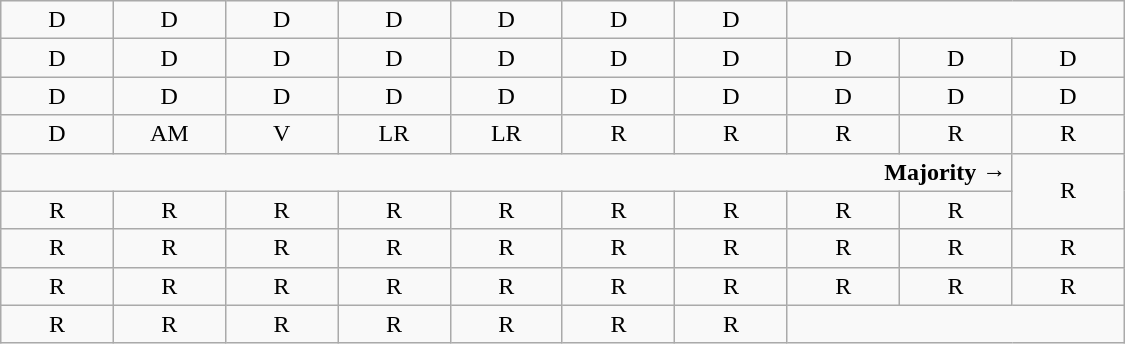<table class="wikitable" style="text-align:center" width=750px>
<tr>
<td>D</td>
<td>D</td>
<td>D</td>
<td>D</td>
<td>D</td>
<td>D</td>
<td>D</td>
<td colspan=3> </td>
</tr>
<tr>
<td width=50px >D</td>
<td width=50px >D</td>
<td width=50px >D</td>
<td width=50px >D</td>
<td width=50px >D</td>
<td width=50px >D</td>
<td width=50px >D</td>
<td width=50px >D<br></td>
<td width=50px >D<br></td>
<td width=50px >D<br></td>
</tr>
<tr>
<td>D<br></td>
<td>D<br></td>
<td>D<br></td>
<td>D<br></td>
<td>D<br></td>
<td>D<br></td>
<td>D<br></td>
<td>D<br></td>
<td>D<br></td>
<td>D<br></td>
</tr>
<tr>
<td>D<br></td>
<td>AM<br></td>
<td>V</td>
<td>LR</td>
<td>LR</td>
<td>R<br></td>
<td>R<br></td>
<td>R<br></td>
<td>R<br></td>
<td>R<br></td>
</tr>
<tr>
<td colspan=9 align=right><strong>Majority →</strong></td>
<td rowspan=2 >R<br></td>
</tr>
<tr>
<td>R</td>
<td>R</td>
<td>R</td>
<td>R</td>
<td>R</td>
<td>R<br></td>
<td>R<br></td>
<td>R<br></td>
<td>R<br></td>
</tr>
<tr>
<td>R</td>
<td>R</td>
<td>R</td>
<td>R</td>
<td>R</td>
<td>R</td>
<td>R</td>
<td>R</td>
<td>R</td>
<td>R</td>
</tr>
<tr>
<td>R</td>
<td>R</td>
<td>R</td>
<td>R</td>
<td>R</td>
<td>R</td>
<td>R</td>
<td>R</td>
<td>R</td>
<td>R</td>
</tr>
<tr>
<td>R</td>
<td>R</td>
<td>R</td>
<td>R</td>
<td>R</td>
<td>R</td>
<td>R</td>
<td colspan=3> </td>
</tr>
</table>
